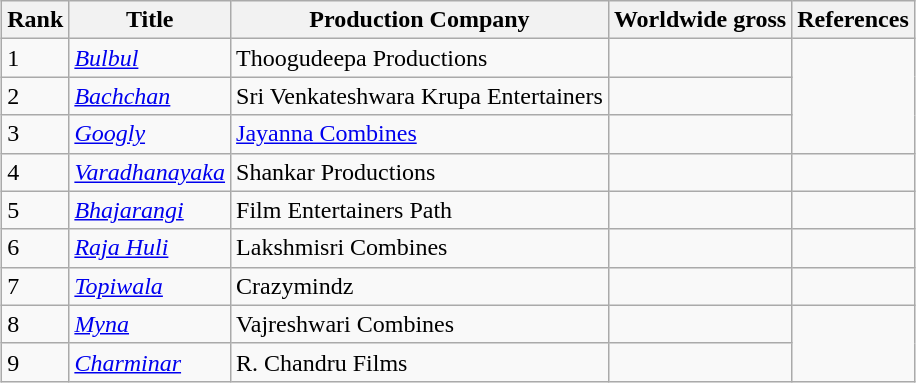<table class="wikitable sortable" style="margin:auto; margin:auto;">
<tr>
<th>Rank</th>
<th>Title</th>
<th>Production Company</th>
<th>Worldwide gross</th>
<th>References</th>
</tr>
<tr>
<td>1</td>
<td><em><a href='#'>Bulbul</a></em></td>
<td>Thoogudeepa Productions</td>
<td></td>
<td rowspan="3"></td>
</tr>
<tr>
<td>2</td>
<td><em><a href='#'>Bachchan</a></em></td>
<td>Sri Venkateshwara Krupa Entertainers</td>
<td></td>
</tr>
<tr>
<td>3</td>
<td><em><a href='#'>Googly</a></em></td>
<td><a href='#'>Jayanna Combines</a></td>
<td></td>
</tr>
<tr>
<td>4</td>
<td><em><a href='#'>Varadhanayaka</a></em></td>
<td>Shankar Productions</td>
<td></td>
<td></td>
</tr>
<tr>
<td>5</td>
<td><em><a href='#'>Bhajarangi</a></em></td>
<td>Film Entertainers Path</td>
<td></td>
<td></td>
</tr>
<tr>
<td>6</td>
<td><em><a href='#'>Raja Huli</a></em></td>
<td>Lakshmisri Combines</td>
<td></td>
<td></td>
</tr>
<tr>
<td>7</td>
<td><em><a href='#'>Topiwala</a></em></td>
<td>Crazymindz</td>
<td></td>
<td></td>
</tr>
<tr>
<td>8</td>
<td><em><a href='#'>Myna</a></em></td>
<td>Vajreshwari Combines</td>
<td></td>
<td rowspan="2"></td>
</tr>
<tr>
<td>9</td>
<td><em><a href='#'>Charminar</a></em></td>
<td>R. Chandru Films</td>
<td></td>
</tr>
</table>
